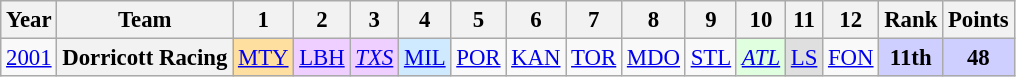<table class="wikitable" style="text-align:center; font-size:95%">
<tr>
<th>Year</th>
<th>Team</th>
<th>1</th>
<th>2</th>
<th>3</th>
<th>4</th>
<th>5</th>
<th>6</th>
<th>7</th>
<th>8</th>
<th>9</th>
<th>10</th>
<th>11</th>
<th>12</th>
<th>Rank</th>
<th>Points</th>
</tr>
<tr>
<td><a href='#'>2001</a></td>
<th>Dorricott Racing</th>
<td style="background:#FFDF9F;"><a href='#'>MTY</a><br></td>
<td style="background:#EFCFFF;"><a href='#'>LBH</a><br></td>
<td style="background:#EFCFFF;"><em><a href='#'>TXS</a></em><br></td>
<td style="background:#CFEAFF;"><a href='#'>MIL</a><br></td>
<td><a href='#'>POR</a></td>
<td><a href='#'>KAN</a></td>
<td><a href='#'>TOR</a></td>
<td><a href='#'>MDO</a></td>
<td><a href='#'>STL</a></td>
<td style="background:#DFFFDF;"><em><a href='#'>ATL</a></em><br></td>
<td style="background:#DFDFDF;"><a href='#'>LS</a><br></td>
<td><a href='#'>FON</a></td>
<td style="background:#CFCFFF;"><strong>11th</strong></td>
<td style="background:#CFCFFF;"><strong>48</strong></td>
</tr>
</table>
